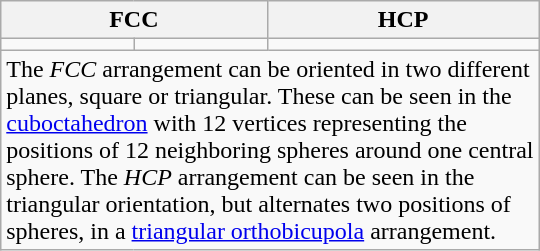<table class=wikitable align=right width=360>
<tr>
<th colspan=2>FCC</th>
<th>HCP</th>
</tr>
<tr>
<td></td>
<td></td>
<td></td>
</tr>
<tr>
<td colspan=3>The <em>FCC</em> arrangement can be oriented in two different planes, square or triangular. These can be seen in the <a href='#'>cuboctahedron</a> with 12 vertices representing the positions of 12 neighboring spheres around one central sphere. The <em>HCP</em> arrangement can be seen in the triangular orientation, but alternates two positions of spheres, in a <a href='#'>triangular orthobicupola</a> arrangement.</td>
</tr>
</table>
